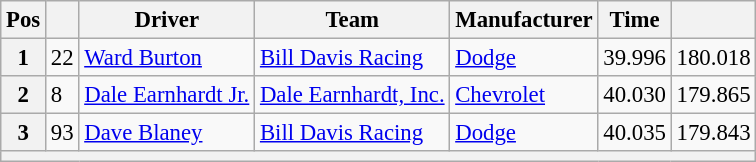<table class="wikitable" style="font-size:95%">
<tr>
<th>Pos</th>
<th></th>
<th>Driver</th>
<th>Team</th>
<th>Manufacturer</th>
<th>Time</th>
<th></th>
</tr>
<tr>
<th>1</th>
<td>22</td>
<td><a href='#'>Ward Burton</a></td>
<td><a href='#'>Bill Davis Racing</a></td>
<td><a href='#'>Dodge</a></td>
<td>39.996</td>
<td>180.018</td>
</tr>
<tr>
<th>2</th>
<td>8</td>
<td><a href='#'>Dale Earnhardt Jr.</a></td>
<td><a href='#'>Dale Earnhardt, Inc.</a></td>
<td><a href='#'>Chevrolet</a></td>
<td>40.030</td>
<td>179.865</td>
</tr>
<tr>
<th>3</th>
<td>93</td>
<td><a href='#'>Dave Blaney</a></td>
<td><a href='#'>Bill Davis Racing</a></td>
<td><a href='#'>Dodge</a></td>
<td>40.035</td>
<td>179.843</td>
</tr>
<tr>
<th colspan="7"></th>
</tr>
</table>
